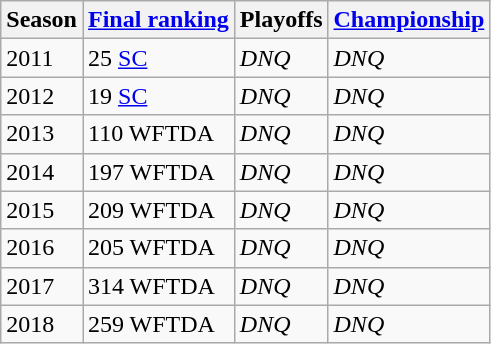<table class="wikitable sortable">
<tr>
<th>Season</th>
<th><a href='#'>Final ranking</a></th>
<th>Playoffs</th>
<th><a href='#'>Championship</a></th>
</tr>
<tr>
<td>2011</td>
<td>25 <a href='#'>SC</a></td>
<td><em>DNQ</em></td>
<td><em>DNQ</em></td>
</tr>
<tr>
<td>2012</td>
<td>19 <a href='#'>SC</a></td>
<td><em>DNQ</em></td>
<td><em>DNQ</em></td>
</tr>
<tr>
<td>2013</td>
<td>110 WFTDA</td>
<td><em>DNQ</em></td>
<td><em>DNQ</em></td>
</tr>
<tr>
<td>2014</td>
<td>197 WFTDA</td>
<td><em>DNQ</em></td>
<td><em>DNQ</em></td>
</tr>
<tr>
<td>2015</td>
<td>209 WFTDA</td>
<td><em>DNQ</em></td>
<td><em>DNQ</em></td>
</tr>
<tr>
<td>2016</td>
<td>205 WFTDA</td>
<td><em>DNQ</em></td>
<td><em>DNQ</em></td>
</tr>
<tr>
<td>2017</td>
<td>314 WFTDA</td>
<td><em>DNQ</em></td>
<td><em>DNQ</em></td>
</tr>
<tr>
<td>2018</td>
<td>259 WFTDA</td>
<td><em>DNQ</em></td>
<td><em>DNQ</em></td>
</tr>
</table>
